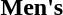<table>
<tr>
<th scope="row">Men's<br></th>
<td></td>
<td></td>
<td></td>
</tr>
</table>
